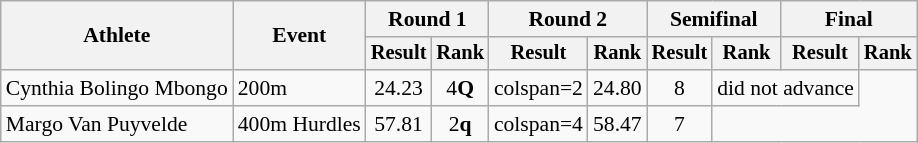<table class="wikitable" style="font-size:90%">
<tr>
<th rowspan="2">Athlete</th>
<th rowspan="2">Event</th>
<th colspan="2">Round 1</th>
<th colspan="2">Round 2</th>
<th colspan="2">Semifinal</th>
<th colspan="2">Final</th>
</tr>
<tr style="font-size:95%">
<th>Result</th>
<th>Rank</th>
<th>Result</th>
<th>Rank</th>
<th>Result</th>
<th>Rank</th>
<th>Result</th>
<th>Rank</th>
</tr>
<tr align=center>
<td align=left>Cynthia Bolingo Mbongo</td>
<td align=left>200m</td>
<td>24.23</td>
<td>4<strong>Q</strong></td>
<td>colspan=2 </td>
<td>24.80</td>
<td>8</td>
<td colspan=2>did not advance</td>
</tr>
<tr align=center>
<td align=left>Margo Van Puyvelde</td>
<td align=left>400m Hurdles</td>
<td>57.81</td>
<td>2<strong>q</strong></td>
<td>colspan=4 </td>
<td>58.47</td>
<td>7</td>
</tr>
</table>
